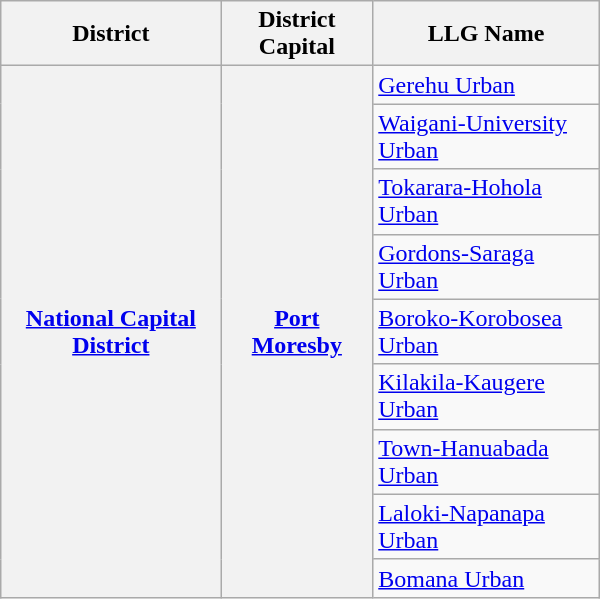<table class="wikitable" style="text-align: left;" width="400">
<tr>
<th>District</th>
<th>District Capital</th>
<th>LLG Name</th>
</tr>
<tr>
<th rowspan=9><a href='#'>National Capital District</a></th>
<th rowspan=9><a href='#'>Port Moresby</a></th>
<td><a href='#'>Gerehu Urban</a></td>
</tr>
<tr>
<td><a href='#'>Waigani-University Urban</a></td>
</tr>
<tr>
<td><a href='#'>Tokarara-Hohola Urban</a></td>
</tr>
<tr>
<td><a href='#'>Gordons-Saraga Urban</a></td>
</tr>
<tr>
<td><a href='#'>Boroko-Korobosea Urban</a></td>
</tr>
<tr>
<td><a href='#'>Kilakila-Kaugere Urban</a></td>
</tr>
<tr>
<td><a href='#'>Town-Hanuabada Urban</a></td>
</tr>
<tr>
<td><a href='#'>Laloki-Napanapa Urban</a></td>
</tr>
<tr>
<td><a href='#'>Bomana Urban</a></td>
</tr>
</table>
